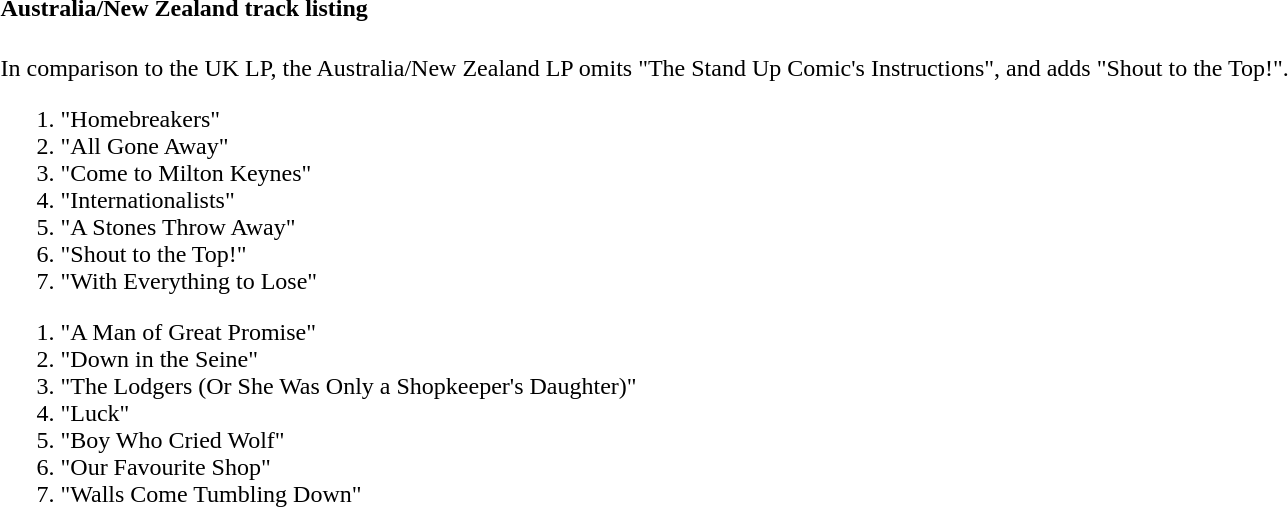<table class="collapsible collapsed" border="0" style="margin-right:20.45em">
<tr>
<th style="width:100%; text-align:left;">Australia/New Zealand track listing</th>
<th></th>
</tr>
<tr>
<td colspan="2"><br>In comparison to the UK LP, the Australia/New Zealand LP omits "The Stand Up Comic's Instructions", and adds "Shout to the Top!".<ol><li>"Homebreakers"</li><li>"All Gone Away"</li><li>"Come to Milton Keynes"</li><li>"Internationalists"</li><li>"A Stones Throw Away"</li><li>"Shout to the Top!"</li><li>"With Everything to Lose"</li></ol><ol><li>"A Man of Great Promise"</li><li>"Down in the Seine"</li><li>"The Lodgers (Or She Was Only a Shopkeeper's Daughter)"</li><li>"Luck"</li><li>"Boy Who Cried Wolf"</li><li>"Our Favourite Shop"</li><li>"Walls Come Tumbling Down"</li></ol></td>
</tr>
</table>
